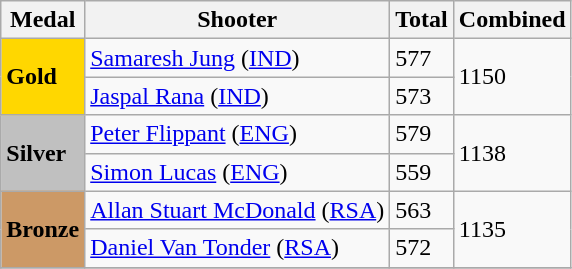<table class="wikitable">
<tr>
<th>Medal</th>
<th>Shooter</th>
<th>Total</th>
<th>Combined</th>
</tr>
<tr>
<td rowspan="2" bgcolor="gold"><strong>Gold</strong></td>
<td> <a href='#'>Samaresh Jung</a> (<a href='#'>IND</a>)</td>
<td>577</td>
<td rowspan="2">1150</td>
</tr>
<tr>
<td> <a href='#'>Jaspal Rana</a> (<a href='#'>IND</a>)</td>
<td>573</td>
</tr>
<tr>
<td rowspan="2" bgcolor="silver"><strong>Silver</strong></td>
<td> <a href='#'>Peter Flippant</a> (<a href='#'>ENG</a>)</td>
<td>579</td>
<td rowspan="2">1138</td>
</tr>
<tr>
<td> <a href='#'>Simon Lucas</a> (<a href='#'>ENG</a>)</td>
<td>559</td>
</tr>
<tr>
<td rowspan="2" bgcolor="cc9966"><strong>Bronze</strong></td>
<td> <a href='#'>Allan Stuart McDonald</a> (<a href='#'>RSA</a>)</td>
<td>563</td>
<td rowspan="2">1135</td>
</tr>
<tr>
<td> <a href='#'>Daniel Van Tonder</a> (<a href='#'>RSA</a>)</td>
<td>572</td>
</tr>
<tr>
</tr>
</table>
